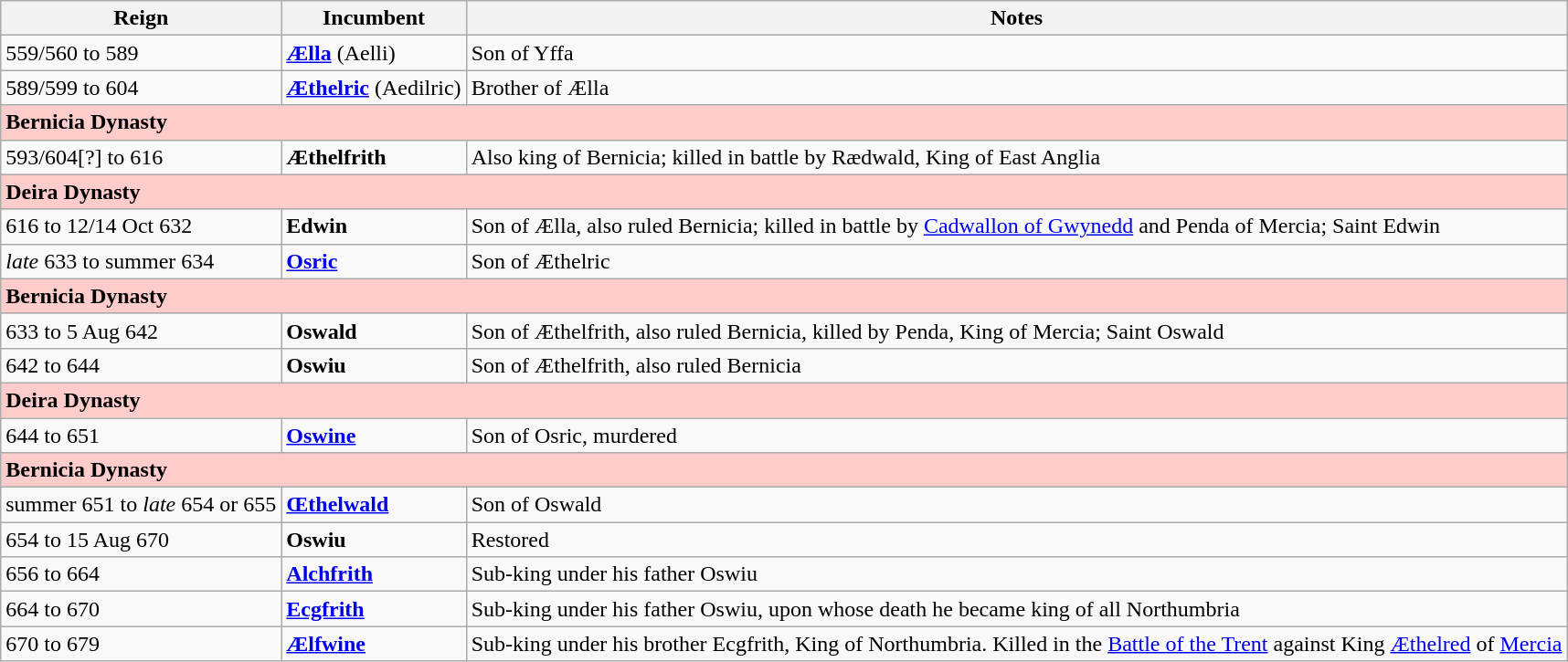<table class="wikitable">
<tr>
<th>Reign</th>
<th>Incumbent</th>
<th>Notes</th>
</tr>
<tr valign=top>
<td>559/560 to 589</td>
<td><strong><a href='#'>Ælla</a></strong> (Aelli)</td>
<td>Son of Yffa</td>
</tr>
<tr valign=top>
<td>589/599 to 604</td>
<td><strong><a href='#'>Æthelric</a></strong> (Aedilric)</td>
<td>Brother of Ælla</td>
</tr>
<tr>
<td bgcolor="#ffcccc" colspan="3"><strong>Bernicia Dynasty</strong></td>
</tr>
<tr valign=top>
<td>593/604[?] to 616</td>
<td><strong>Æthelfrith</strong></td>
<td>Also king of Bernicia; killed in battle by Rædwald, King of East Anglia</td>
</tr>
<tr>
<td bgcolor="#ffcccc" colspan="3"><strong>Deira Dynasty</strong></td>
</tr>
<tr valign=top>
<td>616 to 12/14 Oct 632</td>
<td><strong>Edwin</strong></td>
<td>Son of Ælla, also ruled Bernicia; killed in battle by <a href='#'>Cadwallon of Gwynedd</a> and Penda of Mercia; Saint Edwin</td>
</tr>
<tr valign=top>
<td><em>late</em> 633 to summer 634</td>
<td><strong><a href='#'>Osric</a></strong></td>
<td>Son of Æthelric</td>
</tr>
<tr>
<td bgcolor="#ffcccc" colspan="3"><strong>Bernicia Dynasty</strong></td>
</tr>
<tr valign=top>
<td>633 to 5 Aug 642</td>
<td><strong>Oswald</strong></td>
<td>Son of Æthelfrith, also ruled Bernicia, killed by Penda, King of Mercia; Saint Oswald</td>
</tr>
<tr valign=top>
<td>642 to 644</td>
<td><strong>Oswiu</strong></td>
<td>Son of Æthelfrith, also ruled Bernicia</td>
</tr>
<tr>
<td bgcolor="#ffcccc" colspan="3"><strong>Deira Dynasty</strong></td>
</tr>
<tr valign=top>
<td>644 to 651</td>
<td><strong><a href='#'>Oswine</a></strong></td>
<td>Son of Osric, murdered</td>
</tr>
<tr>
<td bgcolor="#ffcccc" colspan="3"><strong>Bernicia Dynasty</strong></td>
</tr>
<tr valign=top>
<td>summer 651 to <em>late</em> 654 or 655</td>
<td><strong><a href='#'>Œthelwald</a></strong></td>
<td>Son of Oswald</td>
</tr>
<tr valign=top>
<td>654 to 15 Aug 670</td>
<td><strong>Oswiu </strong></td>
<td>Restored</td>
</tr>
<tr valign=top>
<td>656 to 664</td>
<td><strong><a href='#'>Alchfrith</a></strong></td>
<td>Sub-king under his father Oswiu</td>
</tr>
<tr valign=top>
<td>664 to 670</td>
<td><strong><a href='#'>Ecgfrith</a></strong></td>
<td>Sub-king under his father Oswiu, upon whose death he became king of all Northumbria</td>
</tr>
<tr valign=top>
<td>670 to 679</td>
<td><strong><a href='#'>Ælfwine</a></strong></td>
<td>Sub-king under his brother Ecgfrith, King of Northumbria. Killed in the <a href='#'>Battle of the Trent</a> against King <a href='#'>Æthelred</a> of <a href='#'>Mercia</a></td>
</tr>
</table>
